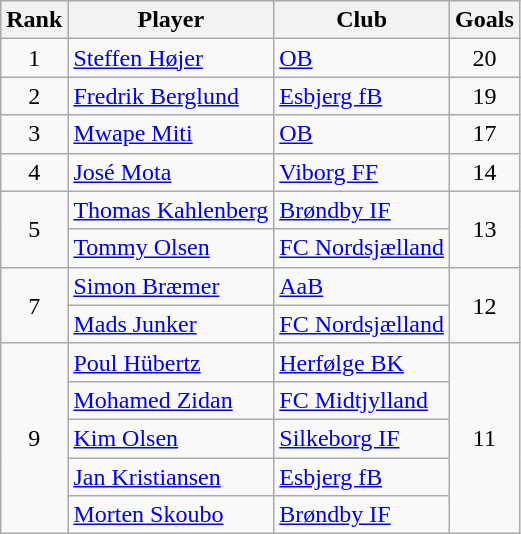<table class="wikitable" style="text-align: center;">
<tr>
<th>Rank</th>
<th>Player</th>
<th>Club</th>
<th>Goals</th>
</tr>
<tr>
<td>1</td>
<td align="left"> <a href='#'>Steffen Højer</a></td>
<td align="left"><a href='#'>OB</a></td>
<td>20</td>
</tr>
<tr>
<td>2</td>
<td align="left"> <a href='#'>Fredrik Berglund</a></td>
<td align="left"><a href='#'>Esbjerg fB</a></td>
<td>19</td>
</tr>
<tr>
<td>3</td>
<td align="left"> <a href='#'>Mwape Miti</a></td>
<td align="left"><a href='#'>OB</a></td>
<td>17</td>
</tr>
<tr>
<td>4</td>
<td align="left"> <a href='#'>José Mota</a></td>
<td align="left"><a href='#'>Viborg FF</a></td>
<td>14</td>
</tr>
<tr>
<td rowspan="2">5</td>
<td align="left"> <a href='#'>Thomas Kahlenberg</a></td>
<td align="left"><a href='#'>Brøndby IF</a></td>
<td rowspan="2">13</td>
</tr>
<tr>
<td align="left"> <a href='#'>Tommy Olsen</a></td>
<td align="left"><a href='#'>FC Nordsjælland</a></td>
</tr>
<tr>
<td rowspan="2">7</td>
<td align="left"> <a href='#'>Simon Bræmer</a></td>
<td align="left"><a href='#'>AaB</a></td>
<td rowspan="2">12</td>
</tr>
<tr>
<td align="left"> <a href='#'>Mads Junker</a></td>
<td align="left"><a href='#'>FC Nordsjælland</a></td>
</tr>
<tr>
<td rowspan="5">9</td>
<td align="left"> <a href='#'>Poul Hübertz</a></td>
<td align="left"><a href='#'>Herfølge BK</a></td>
<td rowspan="5">11</td>
</tr>
<tr>
<td align="left"> <a href='#'>Mohamed Zidan</a></td>
<td align="left"><a href='#'>FC Midtjylland</a></td>
</tr>
<tr>
<td align="left"> <a href='#'>Kim Olsen</a></td>
<td align="left"><a href='#'>Silkeborg IF</a></td>
</tr>
<tr>
<td align="left"> <a href='#'>Jan Kristiansen</a></td>
<td align="left"><a href='#'>Esbjerg fB</a></td>
</tr>
<tr>
<td align="left"> <a href='#'>Morten Skoubo</a></td>
<td align="left"><a href='#'>Brøndby IF</a></td>
</tr>
</table>
